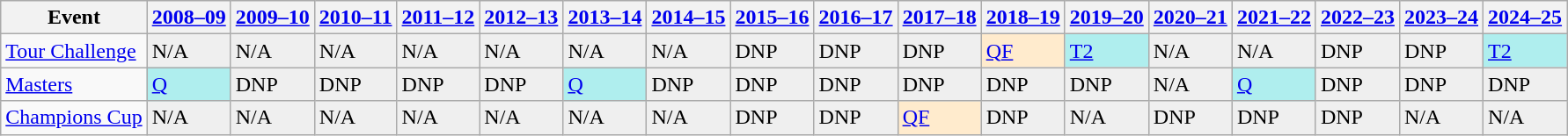<table class="wikitable">
<tr>
<th>Event</th>
<th><a href='#'>2008–09</a></th>
<th><a href='#'>2009–10</a></th>
<th><a href='#'>2010–11</a></th>
<th><a href='#'>2011–12</a></th>
<th><a href='#'>2012–13</a></th>
<th><a href='#'>2013–14</a></th>
<th><a href='#'>2014–15</a></th>
<th><a href='#'>2015–16</a></th>
<th><a href='#'>2016–17</a></th>
<th><a href='#'>2017–18</a></th>
<th><a href='#'>2018–19</a></th>
<th><a href='#'>2019–20</a></th>
<th><a href='#'>2020–21</a></th>
<th><a href='#'>2021–22</a></th>
<th><a href='#'>2022–23</a></th>
<th><a href='#'>2023–24</a></th>
<th><a href='#'>2024–25</a></th>
</tr>
<tr>
<td><a href='#'>Tour Challenge</a></td>
<td style="background:#EFEFEF;">N/A</td>
<td style="background:#EFEFEF;">N/A</td>
<td style="background:#EFEFEF;">N/A</td>
<td style="background:#EFEFEF;">N/A</td>
<td style="background:#EFEFEF;">N/A</td>
<td style="background:#EFEFEF;">N/A</td>
<td style="background:#EFEFEF;">N/A</td>
<td style="background:#EFEFEF;">DNP</td>
<td style="background:#EFEFEF;">DNP</td>
<td style="background:#EFEFEF;">DNP</td>
<td style="background:#ffebcd;"><a href='#'>QF</a></td>
<td style="background:#afeeee;"><a href='#'>T2</a></td>
<td style="background:#EFEFEF;">N/A</td>
<td style="background:#EFEFEF;">N/A</td>
<td style="background:#EFEFEF;">DNP</td>
<td style="background:#EFEFEF;">DNP</td>
<td style="background:#afeeee;"><a href='#'>T2</a></td>
</tr>
<tr>
<td><a href='#'>Masters</a></td>
<td style="background:#afeeee;"><a href='#'>Q</a></td>
<td style="background:#EFEFEF;">DNP</td>
<td style="background:#EFEFEF;">DNP</td>
<td style="background:#EFEFEF;">DNP</td>
<td style="background:#EFEFEF;">DNP</td>
<td style="background:#afeeee;"><a href='#'>Q</a></td>
<td style="background:#EFEFEF;">DNP</td>
<td style="background:#EFEFEF;">DNP</td>
<td style="background:#EFEFEF;">DNP</td>
<td style="background:#EFEFEF;">DNP</td>
<td style="background:#EFEFEF;">DNP</td>
<td style="background:#EFEFEF;">DNP</td>
<td style="background:#EFEFEF;">N/A</td>
<td style="background:#afeeee;"><a href='#'>Q</a></td>
<td style="background:#EFEFEF;">DNP</td>
<td style="background:#EFEFEF;">DNP</td>
<td style="background:#EFEFEF;">DNP</td>
</tr>
<tr>
<td><a href='#'>Champions Cup</a></td>
<td style="background:#EFEFEF;">N/A</td>
<td style="background:#EFEFEF;">N/A</td>
<td style="background:#EFEFEF;">N/A</td>
<td style="background:#EFEFEF;">N/A</td>
<td style="background:#EFEFEF;">N/A</td>
<td style="background:#EFEFEF;">N/A</td>
<td style="background:#EFEFEF;">N/A</td>
<td style="background:#EFEFEF;">DNP</td>
<td style="background:#EFEFEF;">DNP</td>
<td style="background:#ffebcd;"><a href='#'>QF</a></td>
<td style="background:#EFEFEF;">DNP</td>
<td style="background:#EFEFEF;">N/A</td>
<td style="background:#EFEFEF;">DNP</td>
<td style="background:#EFEFEF;">DNP</td>
<td style="background:#EFEFEF;">DNP</td>
<td style="background:#EFEFEF;">N/A</td>
<td style="background:#EFEFEF;">N/A</td>
</tr>
</table>
